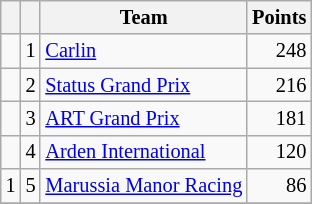<table class="wikitable" style="font-size: 85%;">
<tr>
<th></th>
<th></th>
<th>Team</th>
<th>Points</th>
</tr>
<tr>
<td align="left"></td>
<td align="center">1</td>
<td> <a href='#'>Carlin</a></td>
<td align="right">248</td>
</tr>
<tr>
<td align="left"></td>
<td align="center">2</td>
<td> <a href='#'>Status Grand Prix</a></td>
<td align="right">216</td>
</tr>
<tr>
<td align="left"></td>
<td align="center">3</td>
<td> <a href='#'>ART Grand Prix</a></td>
<td align="right">181</td>
</tr>
<tr>
<td align="left"></td>
<td align="center">4</td>
<td> <a href='#'>Arden International</a></td>
<td align="right">120</td>
</tr>
<tr>
<td align="left"> 1</td>
<td align="center">5</td>
<td> <a href='#'>Marussia Manor Racing</a></td>
<td align="right">86</td>
</tr>
<tr>
</tr>
</table>
